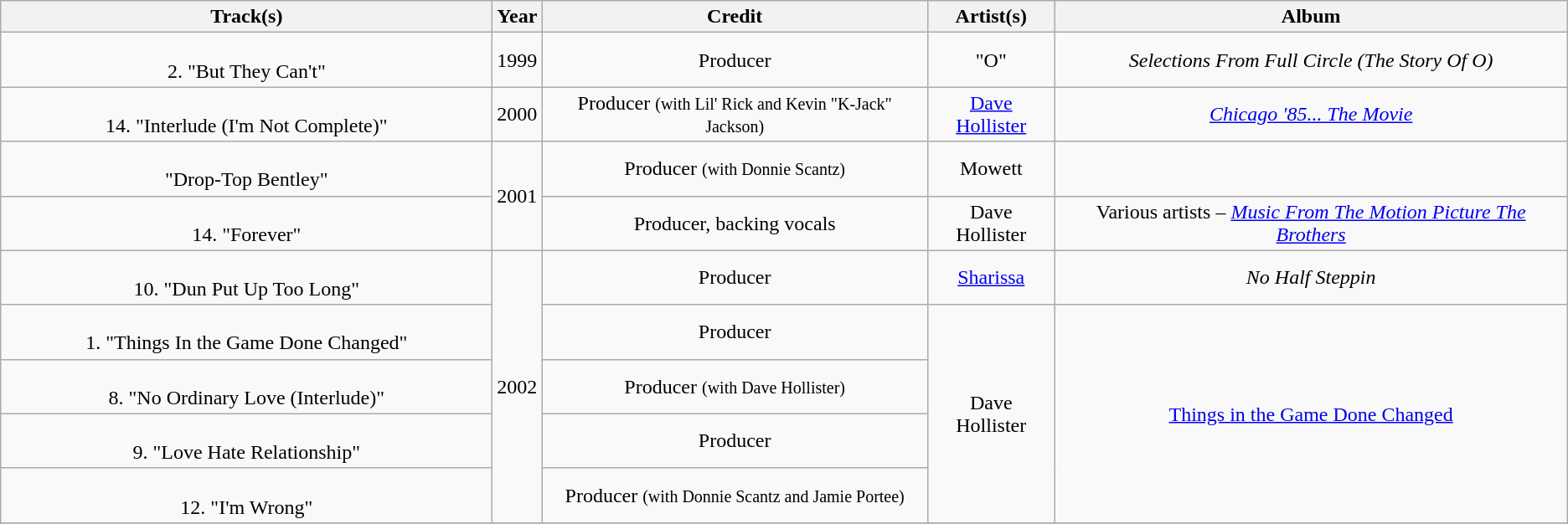<table class="wikitable plainrowheaders" style="text-align:center;">
<tr>
<th scope="col" style="width:24em;">Track(s)</th>
<th scope="col" style="width:1em;">Year</th>
<th scope="col">Credit</th>
<th scope="col">Artist(s)</th>
<th scope="col">Album</th>
</tr>
<tr>
<td><br>2. "But They Can't"</td>
<td>1999</td>
<td>Producer</td>
<td>"O"</td>
<td><em>Selections From Full Circle (The Story Of O)</em></td>
</tr>
<tr>
<td><br>14. "Interlude (I'm Not Complete)"</td>
<td>2000</td>
<td>Producer <small>(with Lil' Rick and Kevin "K-Jack" Jackson)</small></td>
<td><a href='#'>Dave Hollister</a></td>
<td><em><a href='#'>Chicago '85... The Movie</a></em></td>
</tr>
<tr>
<td><br>"Drop-Top Bentley"<br></td>
<td rowspan="2">2001</td>
<td>Producer <small>(with Donnie Scantz)</small></td>
<td>Mowett</td>
<td></td>
</tr>
<tr>
<td><br>14. "Forever"</td>
<td>Producer, backing vocals</td>
<td>Dave Hollister</td>
<td>Various artists – <em><a href='#'>Music From The Motion Picture The Brothers</a></em></td>
</tr>
<tr>
<td><br>10. "Dun Put Up Too Long"</td>
<td rowspan="5">2002</td>
<td>Producer</td>
<td><a href='#'>Sharissa</a></td>
<td><em>No Half Steppin<strong></td>
</tr>
<tr>
<td><br>1. "Things In the Game Done Changed"</td>
<td>Producer</td>
<td rowspan="4">Dave Hollister</td>
<td rowspan="4"></em><a href='#'>Things in the Game Done Changed</a><em></td>
</tr>
<tr>
<td><br>8. "No Ordinary Love (Interlude)"</td>
<td>Producer <small>(with Dave Hollister)</small></td>
</tr>
<tr>
<td><br>9. "Love Hate Relationship"</td>
<td>Producer</td>
</tr>
<tr>
<td><br>12. "I'm Wrong"</td>
<td>Producer <small>(with Donnie Scantz and Jamie Portee)</small></td>
</tr>
<tr>
</tr>
</table>
